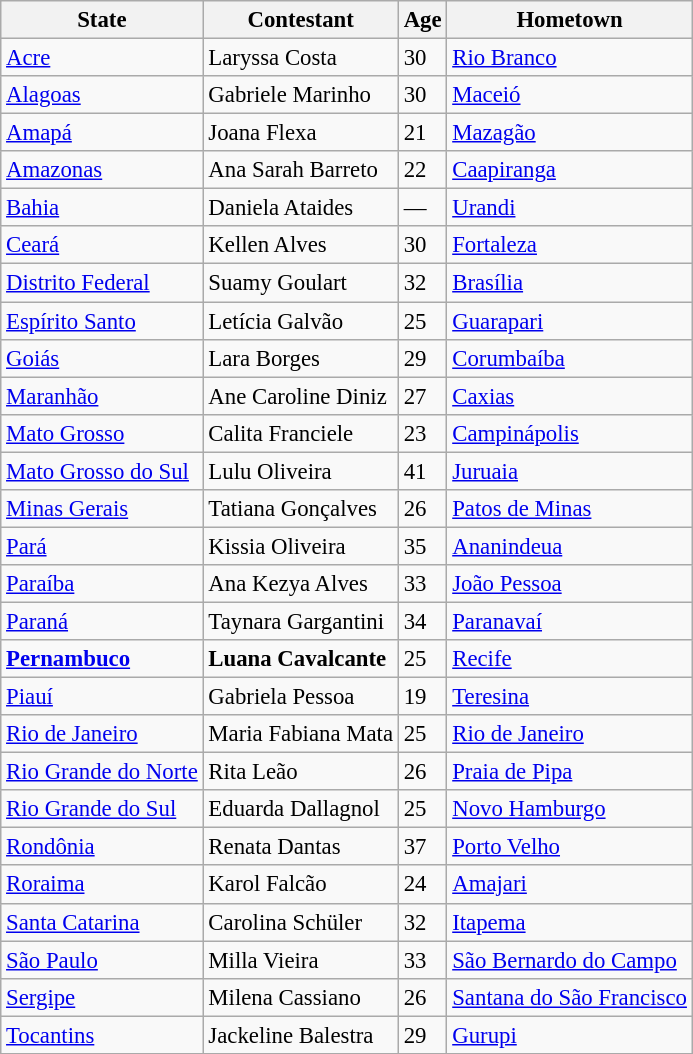<table class="wikitable sortable" style="font-size: 95%;">
<tr>
<th>State</th>
<th>Contestant</th>
<th>Age</th>
<th>Hometown</th>
</tr>
<tr>
<td><a href='#'>Acre</a></td>
<td>Laryssa Costa</td>
<td>30</td>
<td><a href='#'>Rio Branco</a></td>
</tr>
<tr>
<td><a href='#'>Alagoas</a></td>
<td>Gabriele Marinho</td>
<td>30</td>
<td><a href='#'>Maceió</a></td>
</tr>
<tr>
<td><a href='#'>Amapá</a></td>
<td>Joana Flexa</td>
<td>21</td>
<td><a href='#'>Mazagão</a></td>
</tr>
<tr>
<td><a href='#'>Amazonas</a></td>
<td>Ana Sarah Barreto</td>
<td>22</td>
<td><a href='#'>Caapiranga</a></td>
</tr>
<tr>
<td><a href='#'>Bahia</a></td>
<td>Daniela Ataides</td>
<td>—</td>
<td><a href='#'>Urandi</a></td>
</tr>
<tr>
<td><a href='#'>Ceará</a></td>
<td>Kellen Alves</td>
<td>30</td>
<td><a href='#'>Fortaleza</a></td>
</tr>
<tr>
<td><a href='#'>Distrito Federal</a></td>
<td>Suamy Goulart</td>
<td>32</td>
<td><a href='#'>Brasília</a></td>
</tr>
<tr>
<td><a href='#'>Espírito Santo</a></td>
<td>Letícia Galvão</td>
<td>25</td>
<td><a href='#'>Guarapari</a></td>
</tr>
<tr>
<td><a href='#'>Goiás</a></td>
<td>Lara Borges</td>
<td>29</td>
<td><a href='#'>Corumbaíba</a></td>
</tr>
<tr>
<td><a href='#'>Maranhão</a></td>
<td>Ane Caroline Diniz</td>
<td>27</td>
<td><a href='#'>Caxias</a></td>
</tr>
<tr>
<td><a href='#'>Mato Grosso</a></td>
<td>Calita Franciele</td>
<td>23</td>
<td><a href='#'>Campinápolis</a></td>
</tr>
<tr>
<td><a href='#'>Mato Grosso do Sul</a></td>
<td>Lulu Oliveira</td>
<td>41</td>
<td><a href='#'>Juruaia</a></td>
</tr>
<tr>
<td><a href='#'>Minas Gerais</a></td>
<td>Tatiana Gonçalves</td>
<td>26</td>
<td><a href='#'>Patos de Minas</a></td>
</tr>
<tr>
<td><a href='#'>Pará</a></td>
<td>Kissia Oliveira</td>
<td>35</td>
<td><a href='#'>Ananindeua</a></td>
</tr>
<tr>
<td><a href='#'>Paraíba</a></td>
<td>Ana Kezya Alves</td>
<td>33</td>
<td><a href='#'>João Pessoa</a></td>
</tr>
<tr>
<td><a href='#'>Paraná</a></td>
<td>Taynara Gargantini</td>
<td>34</td>
<td><a href='#'>Paranavaí</a></td>
</tr>
<tr>
<td><strong><a href='#'>Pernambuco</a></strong></td>
<td><strong>Luana Cavalcante</strong></td>
<td>25</td>
<td><a href='#'>Recife</a></td>
</tr>
<tr>
<td><a href='#'>Piauí</a></td>
<td>Gabriela Pessoa</td>
<td>19</td>
<td><a href='#'>Teresina</a></td>
</tr>
<tr>
<td><a href='#'>Rio de Janeiro</a></td>
<td>Maria Fabiana Mata</td>
<td>25</td>
<td><a href='#'>Rio de Janeiro</a></td>
</tr>
<tr>
<td><a href='#'>Rio Grande do Norte</a></td>
<td>Rita Leão</td>
<td>26</td>
<td><a href='#'>Praia de Pipa</a></td>
</tr>
<tr>
<td><a href='#'>Rio Grande do Sul</a></td>
<td>Eduarda Dallagnol</td>
<td>25</td>
<td><a href='#'>Novo Hamburgo</a></td>
</tr>
<tr>
<td><a href='#'>Rondônia</a></td>
<td>Renata Dantas</td>
<td>37</td>
<td><a href='#'>Porto Velho</a></td>
</tr>
<tr>
<td><a href='#'>Roraima</a></td>
<td>Karol Falcão</td>
<td>24</td>
<td><a href='#'>Amajari</a></td>
</tr>
<tr>
<td><a href='#'>Santa Catarina</a></td>
<td>Carolina Schüler</td>
<td>32</td>
<td><a href='#'>Itapema</a></td>
</tr>
<tr>
<td><a href='#'>São Paulo</a></td>
<td>Milla Vieira</td>
<td>33</td>
<td><a href='#'>São Bernardo do Campo</a></td>
</tr>
<tr>
<td><a href='#'>Sergipe</a></td>
<td>Milena Cassiano</td>
<td>26</td>
<td><a href='#'>Santana do São Francisco</a></td>
</tr>
<tr>
<td><a href='#'>Tocantins</a></td>
<td>Jackeline Balestra</td>
<td>29</td>
<td><a href='#'>Gurupi</a></td>
</tr>
<tr>
</tr>
</table>
